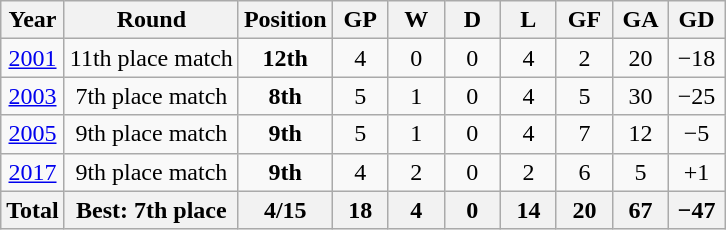<table class="wikitable" style="text-align: center;">
<tr>
<th>Year</th>
<th>Round</th>
<th>Position</th>
<th width=30>GP</th>
<th width=30>W</th>
<th width=30>D</th>
<th width=30>L</th>
<th width=30>GF</th>
<th width=30>GA</th>
<th width=30>GD</th>
</tr>
<tr>
<td> <a href='#'>2001</a></td>
<td>11th place match</td>
<td><strong>12th</strong></td>
<td>4</td>
<td>0</td>
<td>0</td>
<td>4</td>
<td>2</td>
<td>20</td>
<td>−18</td>
</tr>
<tr>
<td> <a href='#'>2003</a></td>
<td>7th place match</td>
<td><strong>8th</strong></td>
<td>5</td>
<td>1</td>
<td>0</td>
<td>4</td>
<td>5</td>
<td>30</td>
<td>−25</td>
</tr>
<tr>
<td> <a href='#'>2005</a></td>
<td>9th place match</td>
<td><strong>9th</strong></td>
<td>5</td>
<td>1</td>
<td>0</td>
<td>4</td>
<td>7</td>
<td>12</td>
<td>−5</td>
</tr>
<tr>
<td> <a href='#'>2017</a></td>
<td>9th place match</td>
<td><strong>9th</strong></td>
<td>4</td>
<td>2</td>
<td>0</td>
<td>2</td>
<td>6</td>
<td>5</td>
<td>+1</td>
</tr>
<tr>
<th><strong>Total</strong></th>
<th><strong>Best: 7th place</strong></th>
<th>4/15</th>
<th><strong>18</strong></th>
<th><strong>4</strong></th>
<th><strong>0</strong></th>
<th><strong>14</strong></th>
<th><strong>20</strong></th>
<th><strong>67</strong></th>
<th><strong>−47</strong></th>
</tr>
</table>
